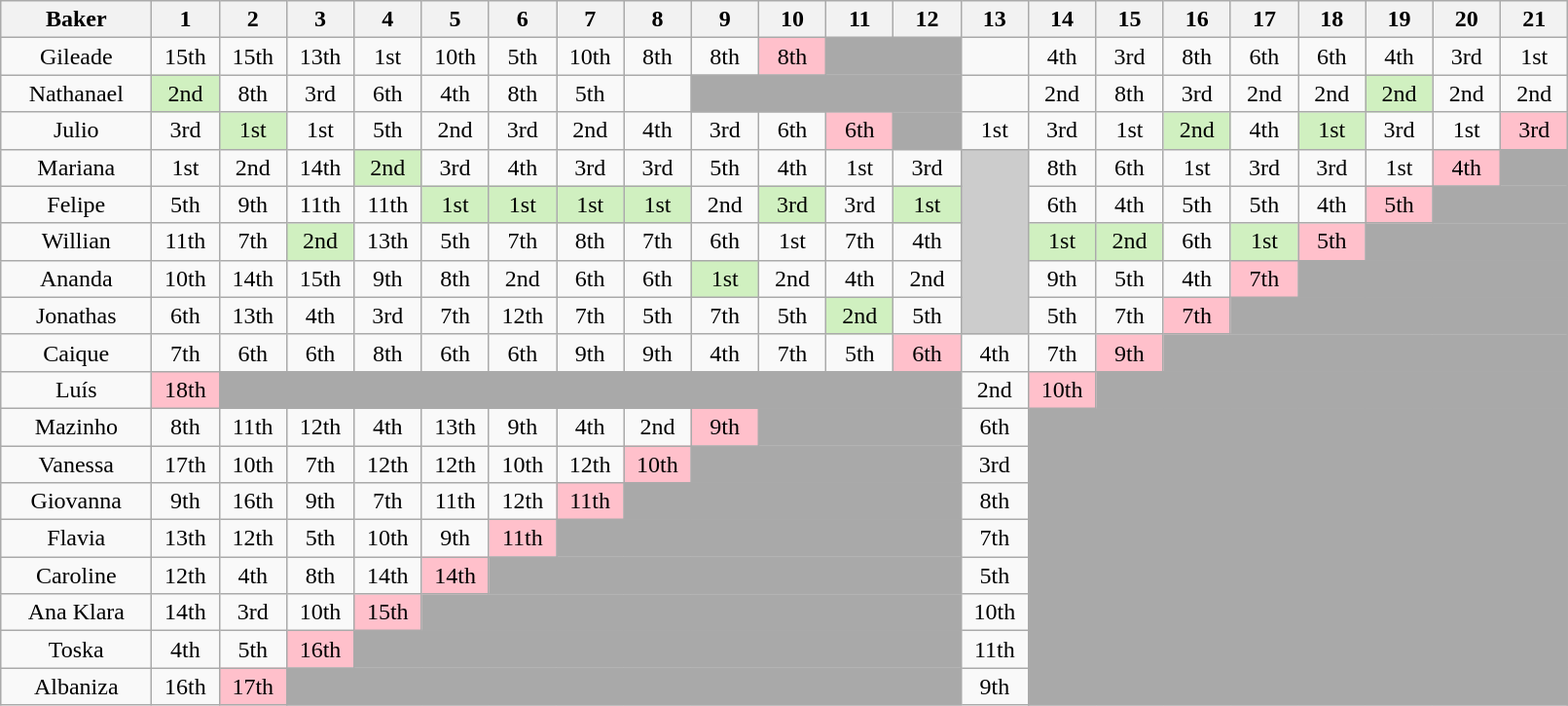<table class="wikitable" style="text-align:center; font-size:100%; width: 85%">
<tr>
<th width="9.4%">Baker</th>
<th width="4.2%">1</th>
<th width="4.2%">2</th>
<th width="4.2%">3</th>
<th width="4.2%">4</th>
<th width="4.2%">5</th>
<th width="4.2%">6</th>
<th width="4.2%">7</th>
<th width="4.2%">8</th>
<th width="4.2%">9</th>
<th width="4.2%">10</th>
<th width="4.2%">11</th>
<th width="4.2%">12</th>
<th width="4.2%">13</th>
<th width="4.2%">14</th>
<th width="4.2%">15</th>
<th width="4.2%">16</th>
<th width="4.2%">17</th>
<th width="4.2%">18</th>
<th width="4.2%">19</th>
<th width="4.2%">20</th>
<th width="4.2%">21</th>
</tr>
<tr>
<td>Gileade</td>
<td>15th</td>
<td>15th</td>
<td>13th</td>
<td>1st</td>
<td>10th</td>
<td>5th</td>
<td>10th</td>
<td>8th</td>
<td>8th</td>
<td bgcolor=FFC0CB>8th</td>
<td bgcolor=A9A9A9 colspan=2></td>
<td></td>
<td>4th</td>
<td>3rd</td>
<td>8th</td>
<td>6th</td>
<td>6th</td>
<td>4th</td>
<td>3rd</td>
<td>1st</td>
</tr>
<tr>
<td>Nathanael</td>
<td bgcolor=D0F0C0>2nd</td>
<td>8th</td>
<td>3rd</td>
<td>6th</td>
<td>4th</td>
<td>8th</td>
<td>5th</td>
<td></td>
<td bgcolor=A9A9A9 colspan=4></td>
<td></td>
<td>2nd</td>
<td>8th</td>
<td>3rd</td>
<td>2nd</td>
<td>2nd</td>
<td bgcolor=D0F0C0>2nd</td>
<td>2nd</td>
<td>2nd</td>
</tr>
<tr>
<td>Julio</td>
<td>3rd</td>
<td bgcolor=D0F0C0>1st</td>
<td>1st</td>
<td>5th</td>
<td>2nd</td>
<td>3rd</td>
<td>2nd</td>
<td>4th</td>
<td>3rd</td>
<td>6th</td>
<td bgcolor=FFC0CB>6th</td>
<td bgcolor=A9A9A9></td>
<td>1st</td>
<td>3rd</td>
<td>1st</td>
<td bgcolor=D0F0C0>2nd</td>
<td>4th</td>
<td bgcolor=D0F0C0>1st</td>
<td>3rd</td>
<td>1st</td>
<td bgcolor=FFC0CB>3rd</td>
</tr>
<tr>
<td>Mariana</td>
<td>1st</td>
<td>2nd</td>
<td>14th</td>
<td bgcolor=D0F0C0>2nd</td>
<td>3rd</td>
<td>4th</td>
<td>3rd</td>
<td>3rd</td>
<td>5th</td>
<td>4th</td>
<td>1st</td>
<td>3rd</td>
<td bgcolor=CCCCCC rowspan=5></td>
<td>8th</td>
<td>6th</td>
<td>1st</td>
<td>3rd</td>
<td>3rd</td>
<td>1st</td>
<td bgcolor=FFC0CB>4th</td>
<td bgcolor=A9A9A9></td>
</tr>
<tr>
<td>Felipe</td>
<td>5th</td>
<td>9th</td>
<td>11th</td>
<td>11th</td>
<td bgcolor=D0F0C0>1st</td>
<td bgcolor=D0F0C0>1st</td>
<td bgcolor=D0F0C0>1st</td>
<td bgcolor=D0F0C0>1st</td>
<td>2nd</td>
<td bgcolor=D0F0C0>3rd</td>
<td>3rd</td>
<td bgcolor=D0F0C0>1st</td>
<td>6th</td>
<td>4th</td>
<td>5th</td>
<td>5th</td>
<td>4th</td>
<td bgcolor=FFC0CB>5th</td>
<td bgcolor=A9A9A9 colspan=2></td>
</tr>
<tr>
<td>Willian</td>
<td>11th</td>
<td>7th</td>
<td bgcolor=D0F0C0>2nd</td>
<td>13th</td>
<td>5th</td>
<td>7th</td>
<td>8th</td>
<td>7th</td>
<td>6th</td>
<td>1st</td>
<td>7th</td>
<td>4th</td>
<td bgcolor=D0F0C0>1st</td>
<td bgcolor=D0F0C0>2nd</td>
<td>6th</td>
<td bgcolor=D0F0C0>1st</td>
<td bgcolor=FFC0CB>5th</td>
<td bgcolor=A9A9A9 colspan=3></td>
</tr>
<tr>
<td>Ananda</td>
<td>10th</td>
<td>14th</td>
<td>15th</td>
<td>9th</td>
<td>8th</td>
<td>2nd</td>
<td>6th</td>
<td>6th</td>
<td bgcolor=D0F0C0>1st</td>
<td>2nd</td>
<td>4th</td>
<td>2nd</td>
<td>9th</td>
<td>5th</td>
<td>4th</td>
<td bgcolor=FFC0CB>7th</td>
<td bgcolor=A9A9A9 colspan=4></td>
</tr>
<tr>
<td>Jonathas</td>
<td>6th</td>
<td>13th</td>
<td>4th</td>
<td>3rd</td>
<td>7th</td>
<td>12th</td>
<td>7th</td>
<td>5th</td>
<td>7th</td>
<td>5th</td>
<td bgcolor=D0F0C0>2nd</td>
<td>5th</td>
<td>5th</td>
<td>7th</td>
<td bgcolor=FFC0CB>7th</td>
<td bgcolor=A9A9A9 colspan=5></td>
</tr>
<tr>
<td>Caique</td>
<td>7th</td>
<td>6th</td>
<td>6th</td>
<td>8th</td>
<td>6th</td>
<td>6th</td>
<td>9th</td>
<td>9th</td>
<td>4th</td>
<td>7th</td>
<td>5th</td>
<td bgcolor=FFC0CB>6th</td>
<td>4th</td>
<td>7th</td>
<td bgcolor=FFC0CB>9th</td>
<td bgcolor=A9A9A9 colspan=6></td>
</tr>
<tr>
<td>Luís</td>
<td bgcolor=FFC0CB>18th</td>
<td bgcolor=A9A9A9 colspan=11></td>
<td>2nd</td>
<td bgcolor=FFC0CB>10th</td>
<td bgcolor=A9A9A9 colspan=7></td>
</tr>
<tr>
<td>Mazinho</td>
<td>8th</td>
<td>11th</td>
<td>12th</td>
<td>4th</td>
<td>13th</td>
<td>9th</td>
<td>4th</td>
<td>2nd</td>
<td bgcolor=FFC0CB>9th</td>
<td bgcolor=A9A9A9 colspan=3></td>
<td>6th</td>
<td bgcolor=A9A9A9 colspan=8 rowspan=8></td>
</tr>
<tr>
<td>Vanessa</td>
<td>17th</td>
<td>10th</td>
<td>7th</td>
<td>12th</td>
<td>12th</td>
<td>10th</td>
<td>12th</td>
<td bgcolor=FFC0CB>10th</td>
<td bgcolor=A9A9A9 colspan=4></td>
<td>3rd</td>
</tr>
<tr>
<td>Giovanna</td>
<td>9th</td>
<td>16th</td>
<td>9th</td>
<td>7th</td>
<td>11th</td>
<td>12th</td>
<td bgcolor=FFC0CB>11th</td>
<td bgcolor=A9A9A9 colspan=5></td>
<td>8th</td>
</tr>
<tr>
<td>Flavia</td>
<td>13th</td>
<td>12th</td>
<td>5th</td>
<td>10th</td>
<td>9th</td>
<td bgcolor=FFC0CB>11th</td>
<td bgcolor=A9A9A9 colspan=6></td>
<td>7th</td>
</tr>
<tr>
<td>Caroline</td>
<td>12th</td>
<td>4th</td>
<td>8th</td>
<td>14th</td>
<td bgcolor=FFC0CB>14th</td>
<td bgcolor=A9A9A9 colspan=7></td>
<td>5th</td>
</tr>
<tr>
<td>Ana Klara</td>
<td>14th</td>
<td>3rd</td>
<td>10th</td>
<td bgcolor=FFC0CB>15th</td>
<td bgcolor=A9A9A9 colspan=8></td>
<td>10th</td>
</tr>
<tr>
<td>Toska</td>
<td>4th</td>
<td>5th</td>
<td bgcolor=FFC0CB>16th</td>
<td bgcolor=A9A9A9 colspan=9></td>
<td>11th</td>
</tr>
<tr>
<td>Albaniza</td>
<td>16th</td>
<td bgcolor=FFC0CB>17th</td>
<td bgcolor=A9A9A9 colspan=10></td>
<td>9th</td>
</tr>
</table>
